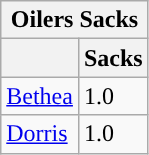<table class="wikitable">
<tr>
<th colspan="2">Oilers Sacks</th>
</tr>
<tr>
<th></th>
<th>Sacks</th>
</tr>
<tr>
<td><a href='#'>Bethea</a></td>
<td>1.0</td>
</tr>
<tr>
<td><a href='#'>Dorris</a></td>
<td>1.0</td>
</tr>
</table>
